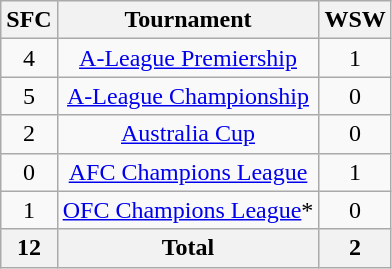<table class="wikitable">
<tr>
<th>SFC</th>
<th>Tournament</th>
<th>WSW</th>
</tr>
<tr>
<td align=center>4</td>
<td align=center><a href='#'>A-League Premiership</a></td>
<td align=center>1</td>
</tr>
<tr>
<td align=center>5</td>
<td align=center><a href='#'>A-League Championship</a></td>
<td align=center>0</td>
</tr>
<tr>
<td align=center>2</td>
<td align=center><a href='#'>Australia Cup</a></td>
<td align=center>0</td>
</tr>
<tr>
<td align=center>0</td>
<td align=center><a href='#'>AFC Champions League</a></td>
<td align=center>1</td>
</tr>
<tr>
<td align=center>1</td>
<td align=center><a href='#'>OFC Champions League</a>*</td>
<td align=center>0</td>
</tr>
<tr>
<th>12</th>
<th>Total</th>
<th>2</th>
</tr>
</table>
